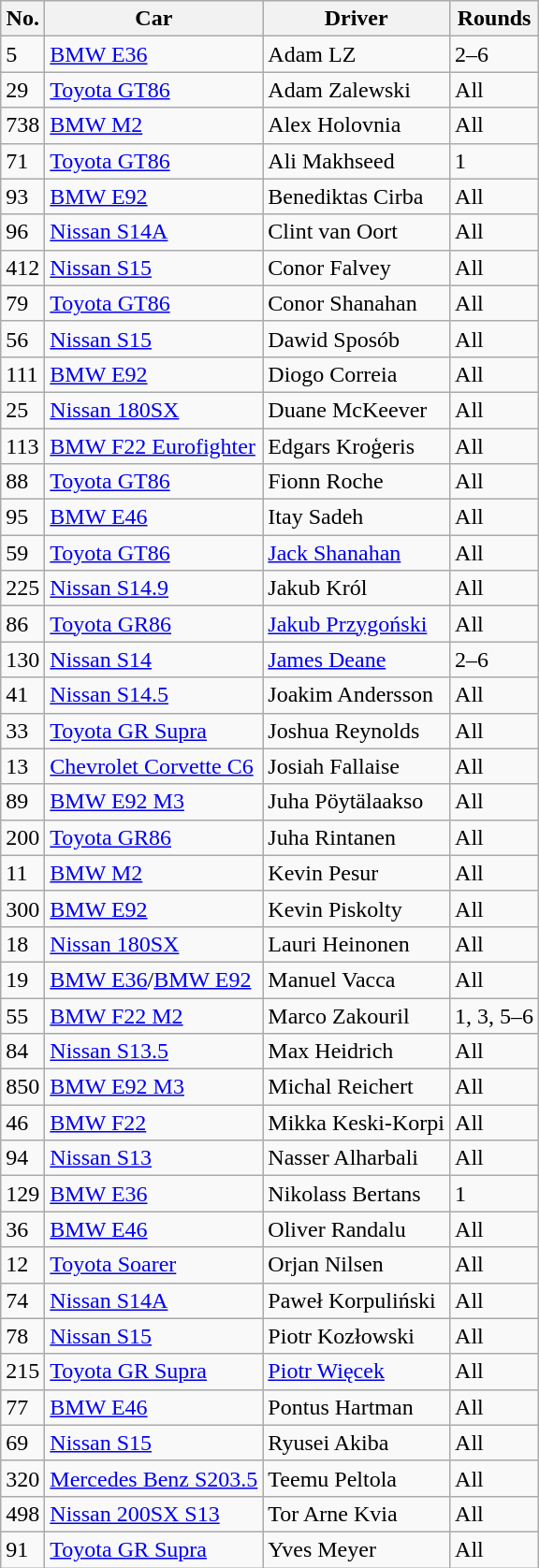<table class="wikitable sortable">
<tr>
<th>No.</th>
<th>Car</th>
<th>Driver</th>
<th>Rounds</th>
</tr>
<tr>
<td>5</td>
<td><a href='#'>BMW E36</a></td>
<td> Adam LZ</td>
<td>2–6</td>
</tr>
<tr>
<td>29</td>
<td><a href='#'>Toyota GT86</a></td>
<td> Adam Zalewski</td>
<td>All</td>
</tr>
<tr>
<td>738</td>
<td><a href='#'>BMW M2</a></td>
<td> Alex Holovnia</td>
<td>All</td>
</tr>
<tr>
<td>71</td>
<td><a href='#'>Toyota GT86</a></td>
<td> Ali Makhseed</td>
<td>1</td>
</tr>
<tr>
<td>93</td>
<td><a href='#'>BMW E92</a></td>
<td> Benediktas Cirba</td>
<td>All</td>
</tr>
<tr>
<td>96</td>
<td><a href='#'>Nissan S14A</a></td>
<td> Clint van Oort</td>
<td>All</td>
</tr>
<tr>
<td>412</td>
<td><a href='#'>Nissan S15</a></td>
<td> Conor Falvey</td>
<td>All</td>
</tr>
<tr>
<td>79</td>
<td><a href='#'>Toyota GT86</a></td>
<td> Conor Shanahan</td>
<td>All</td>
</tr>
<tr>
<td>56</td>
<td><a href='#'>Nissan S15</a></td>
<td> Dawid Sposób</td>
<td>All</td>
</tr>
<tr>
<td>111</td>
<td><a href='#'>BMW E92</a></td>
<td> Diogo Correia</td>
<td>All</td>
</tr>
<tr>
<td>25</td>
<td><a href='#'>Nissan 180SX</a></td>
<td> Duane McKeever</td>
<td>All</td>
</tr>
<tr>
<td>113</td>
<td><a href='#'>BMW F22 Eurofighter</a></td>
<td> Edgars Kroģeris</td>
<td>All</td>
</tr>
<tr>
<td>88</td>
<td><a href='#'>Toyota GT86</a></td>
<td> Fionn Roche</td>
<td>All</td>
</tr>
<tr>
<td>95</td>
<td><a href='#'>BMW E46</a></td>
<td> Itay Sadeh</td>
<td>All</td>
</tr>
<tr>
<td>59</td>
<td><a href='#'>Toyota GT86</a></td>
<td> <a href='#'>Jack Shanahan</a></td>
<td>All</td>
</tr>
<tr>
<td>225</td>
<td><a href='#'>Nissan S14.9</a></td>
<td> Jakub Król</td>
<td>All</td>
</tr>
<tr>
<td>86</td>
<td><a href='#'>Toyota GR86</a></td>
<td> <a href='#'>Jakub Przygoński</a></td>
<td>All</td>
</tr>
<tr>
<td>130</td>
<td><a href='#'>Nissan S14</a></td>
<td> <a href='#'>James Deane</a></td>
<td>2–6</td>
</tr>
<tr>
<td>41</td>
<td><a href='#'>Nissan S14.5</a></td>
<td> Joakim Andersson</td>
<td>All</td>
</tr>
<tr>
<td>33</td>
<td><a href='#'>Toyota GR Supra</a></td>
<td> Joshua Reynolds</td>
<td>All</td>
</tr>
<tr>
<td>13</td>
<td><a href='#'>Chevrolet Corvette C6</a></td>
<td> Josiah Fallaise</td>
<td>All</td>
</tr>
<tr>
<td>89</td>
<td><a href='#'>BMW E92 M3</a></td>
<td> Juha Pöytälaakso</td>
<td>All</td>
</tr>
<tr>
<td>200</td>
<td><a href='#'>Toyota GR86</a></td>
<td> Juha Rintanen</td>
<td>All</td>
</tr>
<tr>
<td>11</td>
<td><a href='#'>BMW M2</a></td>
<td> Kevin Pesur</td>
<td>All</td>
</tr>
<tr>
<td>300</td>
<td><a href='#'>BMW E92</a></td>
<td> Kevin Piskolty</td>
<td>All</td>
</tr>
<tr>
<td>18</td>
<td><a href='#'>Nissan 180SX</a></td>
<td> Lauri Heinonen</td>
<td>All</td>
</tr>
<tr>
<td>19</td>
<td><a href='#'>BMW E36</a>/<a href='#'>BMW E92</a></td>
<td> Manuel Vacca</td>
<td>All</td>
</tr>
<tr>
<td>55</td>
<td><a href='#'>BMW F22 M2</a></td>
<td> Marco Zakouril</td>
<td>1, 3, 5–6</td>
</tr>
<tr>
<td>84</td>
<td><a href='#'>Nissan S13.5</a></td>
<td> Max Heidrich</td>
<td>All</td>
</tr>
<tr>
<td>850</td>
<td><a href='#'>BMW E92 M3</a></td>
<td> Michal Reichert</td>
<td>All</td>
</tr>
<tr>
<td>46</td>
<td><a href='#'>BMW F22</a></td>
<td> Mikka Keski-Korpi</td>
<td>All</td>
</tr>
<tr>
<td>94</td>
<td><a href='#'>Nissan S13</a></td>
<td>  Nasser Alharbali</td>
<td>All</td>
</tr>
<tr>
<td>129</td>
<td><a href='#'>BMW E36</a></td>
<td> Nikolass Bertans</td>
<td>1</td>
</tr>
<tr>
<td>36</td>
<td><a href='#'>BMW E46</a></td>
<td> Oliver Randalu</td>
<td>All</td>
</tr>
<tr>
<td>12</td>
<td><a href='#'>Toyota Soarer</a></td>
<td> Orjan Nilsen</td>
<td>All</td>
</tr>
<tr>
<td>74</td>
<td><a href='#'>Nissan S14A</a></td>
<td> Paweł Korpuliński</td>
<td>All</td>
</tr>
<tr>
<td>78</td>
<td><a href='#'>Nissan S15</a></td>
<td> Piotr Kozłowski</td>
<td>All</td>
</tr>
<tr>
<td>215</td>
<td><a href='#'>Toyota GR Supra</a></td>
<td> <a href='#'>Piotr Więcek</a></td>
<td>All</td>
</tr>
<tr>
<td>77</td>
<td><a href='#'>BMW E46</a></td>
<td> Pontus Hartman</td>
<td>All</td>
</tr>
<tr>
<td>69</td>
<td><a href='#'>Nissan S15</a></td>
<td> Ryusei Akiba</td>
<td>All</td>
</tr>
<tr>
<td>320</td>
<td><a href='#'>Mercedes Benz S203.5</a></td>
<td> Teemu Peltola</td>
<td>All</td>
</tr>
<tr>
<td>498</td>
<td><a href='#'>Nissan 200SX S13</a></td>
<td> Tor Arne Kvia</td>
<td>All</td>
</tr>
<tr>
<td>91</td>
<td><a href='#'>Toyota GR Supra</a></td>
<td> Yves Meyer</td>
<td>All</td>
</tr>
</table>
